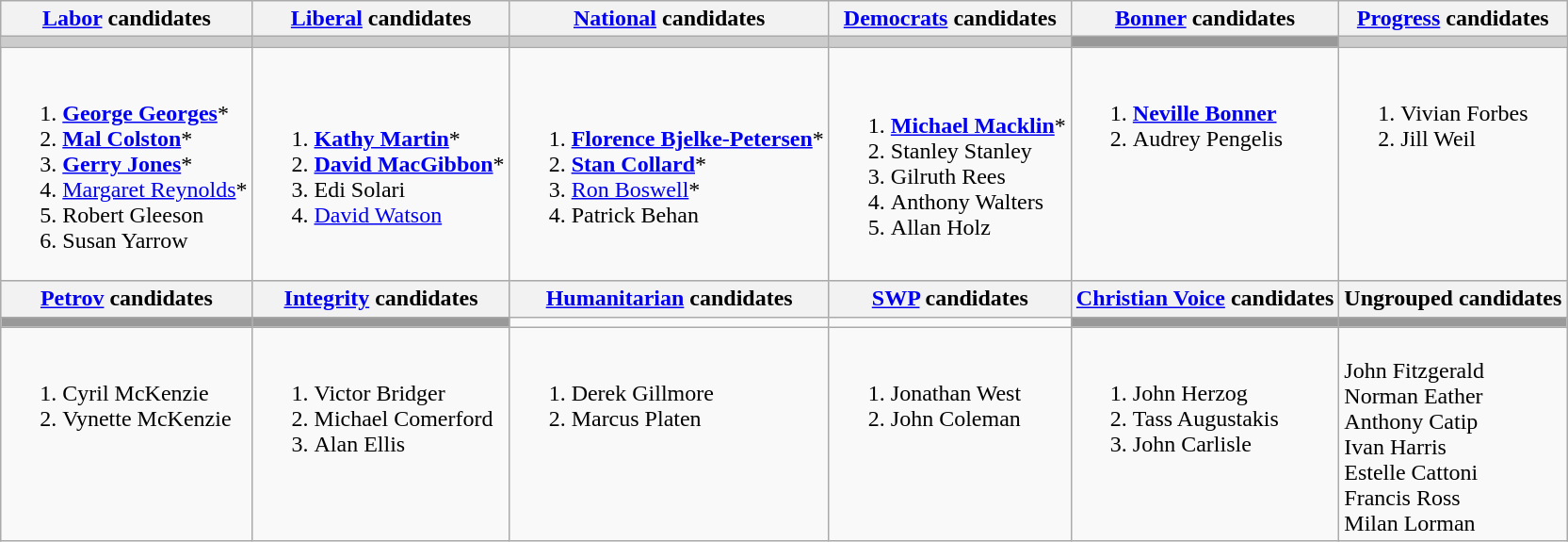<table class="wikitable">
<tr>
<th><a href='#'>Labor</a> candidates</th>
<th><a href='#'>Liberal</a> candidates</th>
<th><a href='#'>National</a> candidates</th>
<th><a href='#'>Democrats</a> candidates</th>
<th><a href='#'>Bonner</a> candidates</th>
<th><a href='#'>Progress</a> candidates</th>
</tr>
<tr bgcolor="#cccccc">
<td></td>
<td></td>
<td></td>
<td></td>
<td bgcolor="#999999"></td>
<td></td>
</tr>
<tr>
<td><br><ol><li><strong><a href='#'>George Georges</a></strong>*</li><li><strong><a href='#'>Mal Colston</a></strong>*</li><li><strong><a href='#'>Gerry Jones</a></strong>*</li><li><a href='#'>Margaret Reynolds</a>*</li><li>Robert Gleeson</li><li>Susan Yarrow</li></ol></td>
<td><br><ol><li><strong><a href='#'>Kathy Martin</a></strong>*</li><li><strong><a href='#'>David MacGibbon</a></strong>*</li><li>Edi Solari</li><li><a href='#'>David Watson</a></li></ol></td>
<td><br><ol><li><strong><a href='#'>Florence Bjelke-Petersen</a></strong>*</li><li><strong><a href='#'>Stan Collard</a></strong>*</li><li><a href='#'>Ron Boswell</a>*</li><li>Patrick Behan</li></ol></td>
<td><br><ol><li><strong><a href='#'>Michael Macklin</a></strong>*</li><li>Stanley Stanley</li><li>Gilruth Rees</li><li>Anthony Walters</li><li>Allan Holz</li></ol></td>
<td valign=top><br><ol><li><strong><a href='#'>Neville Bonner</a></strong></li><li>Audrey Pengelis</li></ol></td>
<td valign=top><br><ol><li>Vivian Forbes</li><li>Jill Weil</li></ol></td>
</tr>
<tr bgcolor="#cccccc">
<th><a href='#'>Petrov</a> candidates</th>
<th><a href='#'>Integrity</a> candidates</th>
<th><a href='#'>Humanitarian</a> candidates</th>
<th><a href='#'>SWP</a> candidates</th>
<th><a href='#'>Christian Voice</a> candidates</th>
<th>Ungrouped candidates</th>
</tr>
<tr>
<td bgcolor="#999999"></td>
<td bgcolor="#999999"></td>
<td></td>
<td></td>
<td bgcolor="#999999"></td>
<td bgcolor="#999999"></td>
</tr>
<tr>
<td valign=top><br><ol><li>Cyril McKenzie</li><li>Vynette McKenzie</li></ol></td>
<td valign=top><br><ol><li>Victor Bridger</li><li>Michael Comerford</li><li>Alan Ellis</li></ol></td>
<td valign=top><br><ol><li>Derek Gillmore</li><li>Marcus Platen</li></ol></td>
<td valign=top><br><ol><li>Jonathan West</li><li>John Coleman</li></ol></td>
<td valign=top><br><ol><li>John Herzog</li><li>Tass Augustakis</li><li>John Carlisle</li></ol></td>
<td valign=top><br>John Fitzgerald<br>
Norman Eather<br>
Anthony Catip<br>
Ivan Harris<br>
Estelle Cattoni<br>
Francis Ross<br>
Milan Lorman</td>
</tr>
</table>
